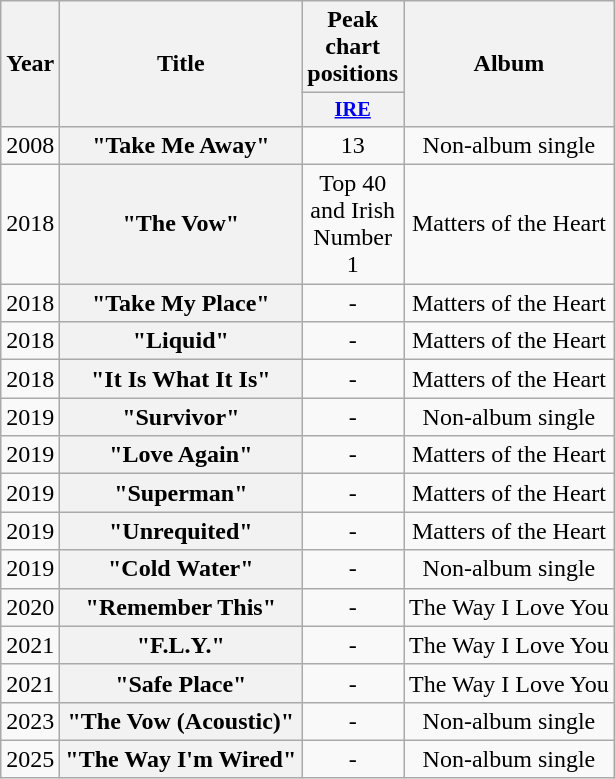<table class="wikitable plainrowheaders" style="text-align:center;">
<tr>
<th scope="col" rowspan="2">Year</th>
<th scope="col" rowspan="2">Title</th>
<th scope="col" colspan="1">Peak chart positions</th>
<th scope="col" rowspan="2">Album</th>
</tr>
<tr>
<th scope="col" style="width:3em;font-size:85%;"><a href='#'>IRE</a><br></th>
</tr>
<tr>
<td>2008</td>
<th scope="row">"Take Me Away"</th>
<td>13</td>
<td>Non-album single</td>
</tr>
<tr>
<td>2018</td>
<th scope="row">"The Vow"</th>
<td>Top 40 and Irish Number 1</td>
<td>Matters of the Heart</td>
</tr>
<tr>
<td>2018</td>
<th scope="row">"Take My Place"</th>
<td>-</td>
<td>Matters of the Heart</td>
</tr>
<tr>
<td>2018</td>
<th scope="row">"Liquid"</th>
<td>-</td>
<td>Matters of the Heart</td>
</tr>
<tr>
<td>2018</td>
<th scope="row">"It Is What It Is"</th>
<td>-</td>
<td>Matters of the Heart</td>
</tr>
<tr>
<td>2019</td>
<th scope="row">"Survivor"</th>
<td>-</td>
<td>Non-album single</td>
</tr>
<tr>
<td>2019</td>
<th scope="row">"Love Again"</th>
<td>-</td>
<td>Matters of the Heart</td>
</tr>
<tr>
<td>2019</td>
<th scope="row">"Superman"</th>
<td>-</td>
<td>Matters of the Heart</td>
</tr>
<tr>
<td>2019</td>
<th scope="row">"Unrequited"</th>
<td>-</td>
<td>Matters of the Heart</td>
</tr>
<tr>
<td>2019</td>
<th scope="row">"Cold Water"</th>
<td>-</td>
<td>Non-album single</td>
</tr>
<tr>
<td>2020</td>
<th scope="row">"Remember This"</th>
<td>-</td>
<td>The Way I Love You</td>
</tr>
<tr>
<td>2021</td>
<th scope="row">"F.L.Y."</th>
<td>-</td>
<td>The Way I Love You</td>
</tr>
<tr>
<td>2021</td>
<th scope="row">"Safe Place"</th>
<td>-</td>
<td>The Way I Love You</td>
</tr>
<tr>
<td>2023</td>
<th scope="row">"The Vow (Acoustic)"</th>
<td>-</td>
<td>Non-album single</td>
</tr>
<tr>
<td>2025</td>
<th scope="row">"The Way I'm Wired"</th>
<td>-</td>
<td>Non-album single</td>
</tr>
</table>
